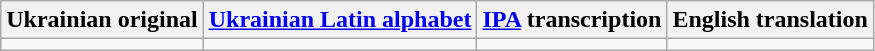<table class="wikitable">
<tr>
<th>Ukrainian original</th>
<th><a href='#'>Ukrainian Latin alphabet</a></th>
<th><a href='#'>IPA</a> transcription</th>
<th>English translation</th>
</tr>
<tr style="vertical-align:top; text-align:center; white-space:nowrap;">
<td></td>
<td></td>
<td></td>
<td></td>
</tr>
</table>
